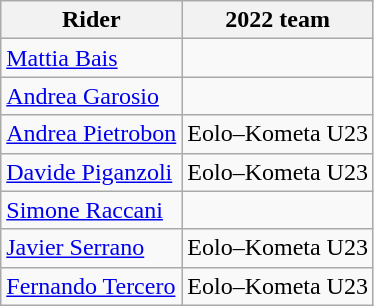<table class="wikitable">
<tr>
<th>Rider</th>
<th>2022 team</th>
</tr>
<tr>
<td><a href='#'>Mattia Bais</a></td>
<td></td>
</tr>
<tr>
<td><a href='#'>Andrea Garosio</a></td>
<td></td>
</tr>
<tr>
<td><a href='#'>Andrea Pietrobon</a></td>
<td>Eolo–Kometa U23</td>
</tr>
<tr>
<td><a href='#'>Davide Piganzoli</a></td>
<td>Eolo–Kometa U23</td>
</tr>
<tr>
<td><a href='#'>Simone Raccani</a></td>
<td></td>
</tr>
<tr>
<td><a href='#'>Javier Serrano</a></td>
<td>Eolo–Kometa U23</td>
</tr>
<tr>
<td><a href='#'>Fernando Tercero</a></td>
<td>Eolo–Kometa U23</td>
</tr>
</table>
